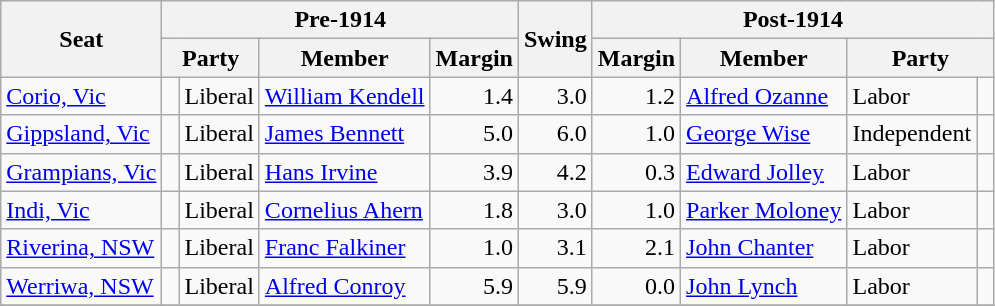<table class="wikitable">
<tr>
<th rowspan="2">Seat</th>
<th colspan="4">Pre-1914</th>
<th rowspan="2">Swing</th>
<th colspan="4">Post-1914</th>
</tr>
<tr>
<th colspan="2">Party</th>
<th>Member</th>
<th>Margin</th>
<th>Margin</th>
<th>Member</th>
<th colspan="2">Party</th>
</tr>
<tr>
<td><a href='#'>Corio, Vic</a></td>
<td> </td>
<td>Liberal</td>
<td><a href='#'>William Kendell</a></td>
<td style="text-align:right;">1.4</td>
<td style="text-align:right;">3.0</td>
<td style="text-align:right;">1.2</td>
<td><a href='#'>Alfred Ozanne</a></td>
<td>Labor</td>
<td> </td>
</tr>
<tr>
<td><a href='#'>Gippsland, Vic</a></td>
<td> </td>
<td>Liberal</td>
<td><a href='#'>James Bennett</a></td>
<td style="text-align:right;">5.0</td>
<td style="text-align:right;">6.0</td>
<td style="text-align:right;">1.0</td>
<td><a href='#'>George Wise</a></td>
<td>Independent</td>
<td> </td>
</tr>
<tr>
<td><a href='#'>Grampians, Vic</a></td>
<td> </td>
<td>Liberal</td>
<td><a href='#'>Hans Irvine</a></td>
<td style="text-align:right;">3.9</td>
<td style="text-align:right;">4.2</td>
<td style="text-align:right;">0.3</td>
<td><a href='#'>Edward Jolley</a></td>
<td>Labor</td>
<td> </td>
</tr>
<tr>
<td><a href='#'>Indi, Vic</a></td>
<td> </td>
<td>Liberal</td>
<td><a href='#'>Cornelius Ahern</a></td>
<td style="text-align:right;">1.8</td>
<td style="text-align:right;">3.0</td>
<td style="text-align:right;">1.0</td>
<td><a href='#'>Parker Moloney</a></td>
<td>Labor</td>
<td> </td>
</tr>
<tr>
<td><a href='#'>Riverina, NSW</a></td>
<td> </td>
<td>Liberal</td>
<td><a href='#'>Franc Falkiner</a></td>
<td style="text-align:right;">1.0</td>
<td style="text-align:right;">3.1</td>
<td style="text-align:right;">2.1</td>
<td><a href='#'>John Chanter</a></td>
<td>Labor</td>
<td> </td>
</tr>
<tr>
<td><a href='#'>Werriwa, NSW</a></td>
<td> </td>
<td>Liberal</td>
<td><a href='#'>Alfred Conroy</a></td>
<td style="text-align:right;">5.9</td>
<td style="text-align:right;">5.9</td>
<td style="text-align:right;">0.0</td>
<td><a href='#'>John Lynch</a></td>
<td>Labor</td>
<td> </td>
</tr>
<tr>
</tr>
</table>
